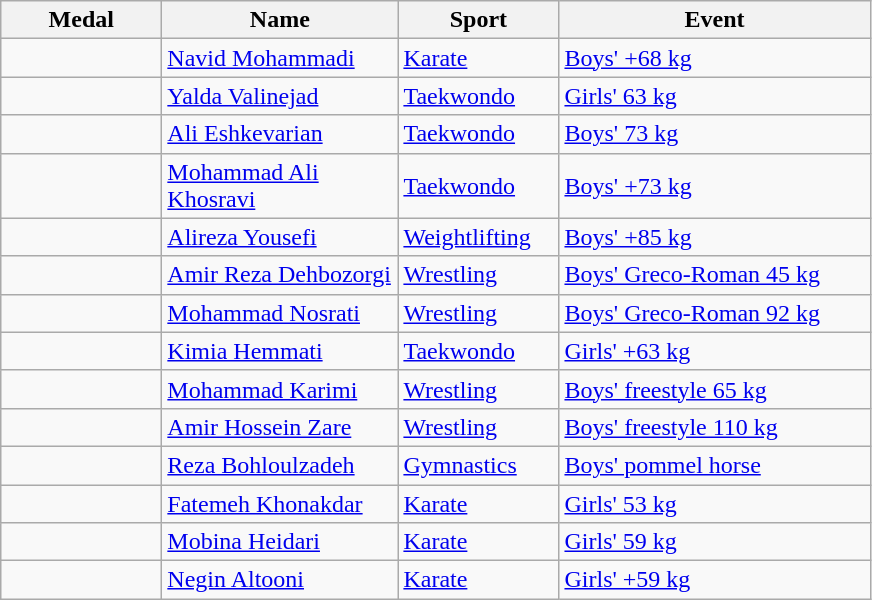<table class="wikitable sortable" style="text-align:left;">
<tr>
<th width="100">Medal</th>
<th width="150">Name</th>
<th width="100">Sport</th>
<th width="200">Event</th>
</tr>
<tr>
<td></td>
<td><a href='#'>Navid Mohammadi</a></td>
<td><a href='#'>Karate</a></td>
<td><a href='#'>Boys' +68 kg</a></td>
</tr>
<tr>
<td></td>
<td><a href='#'>Yalda Valinejad</a></td>
<td><a href='#'>Taekwondo</a></td>
<td><a href='#'>Girls' 63 kg</a></td>
</tr>
<tr>
<td></td>
<td><a href='#'>Ali Eshkevarian</a></td>
<td><a href='#'>Taekwondo</a></td>
<td><a href='#'>Boys' 73 kg</a></td>
</tr>
<tr>
<td></td>
<td><a href='#'>Mohammad Ali Khosravi</a></td>
<td><a href='#'>Taekwondo</a></td>
<td><a href='#'>Boys' +73 kg</a></td>
</tr>
<tr>
<td></td>
<td><a href='#'>Alireza Yousefi</a></td>
<td><a href='#'>Weightlifting</a></td>
<td><a href='#'>Boys' +85 kg</a></td>
</tr>
<tr>
<td></td>
<td><a href='#'>Amir Reza Dehbozorgi</a></td>
<td><a href='#'>Wrestling</a></td>
<td><a href='#'>Boys' Greco-Roman 45 kg</a></td>
</tr>
<tr>
<td></td>
<td><a href='#'>Mohammad Nosrati</a></td>
<td><a href='#'>Wrestling</a></td>
<td><a href='#'>Boys' Greco-Roman 92 kg</a></td>
</tr>
<tr>
<td></td>
<td><a href='#'>Kimia Hemmati</a></td>
<td><a href='#'>Taekwondo</a></td>
<td><a href='#'>Girls' +63 kg</a></td>
</tr>
<tr>
<td></td>
<td><a href='#'>Mohammad Karimi</a></td>
<td><a href='#'>Wrestling</a></td>
<td><a href='#'>Boys' freestyle 65 kg</a></td>
</tr>
<tr>
<td></td>
<td><a href='#'>Amir Hossein Zare</a></td>
<td><a href='#'>Wrestling</a></td>
<td><a href='#'>Boys' freestyle 110 kg</a></td>
</tr>
<tr>
<td></td>
<td><a href='#'>Reza Bohloulzadeh</a></td>
<td><a href='#'>Gymnastics</a></td>
<td><a href='#'>Boys' pommel horse</a></td>
</tr>
<tr>
<td></td>
<td><a href='#'>Fatemeh Khonakdar</a></td>
<td><a href='#'>Karate</a></td>
<td><a href='#'>Girls' 53 kg</a></td>
</tr>
<tr>
<td></td>
<td><a href='#'>Mobina Heidari</a></td>
<td><a href='#'>Karate</a></td>
<td><a href='#'>Girls' 59 kg</a></td>
</tr>
<tr>
<td></td>
<td><a href='#'>Negin Altooni</a></td>
<td><a href='#'>Karate</a></td>
<td><a href='#'>Girls' +59 kg</a></td>
</tr>
</table>
